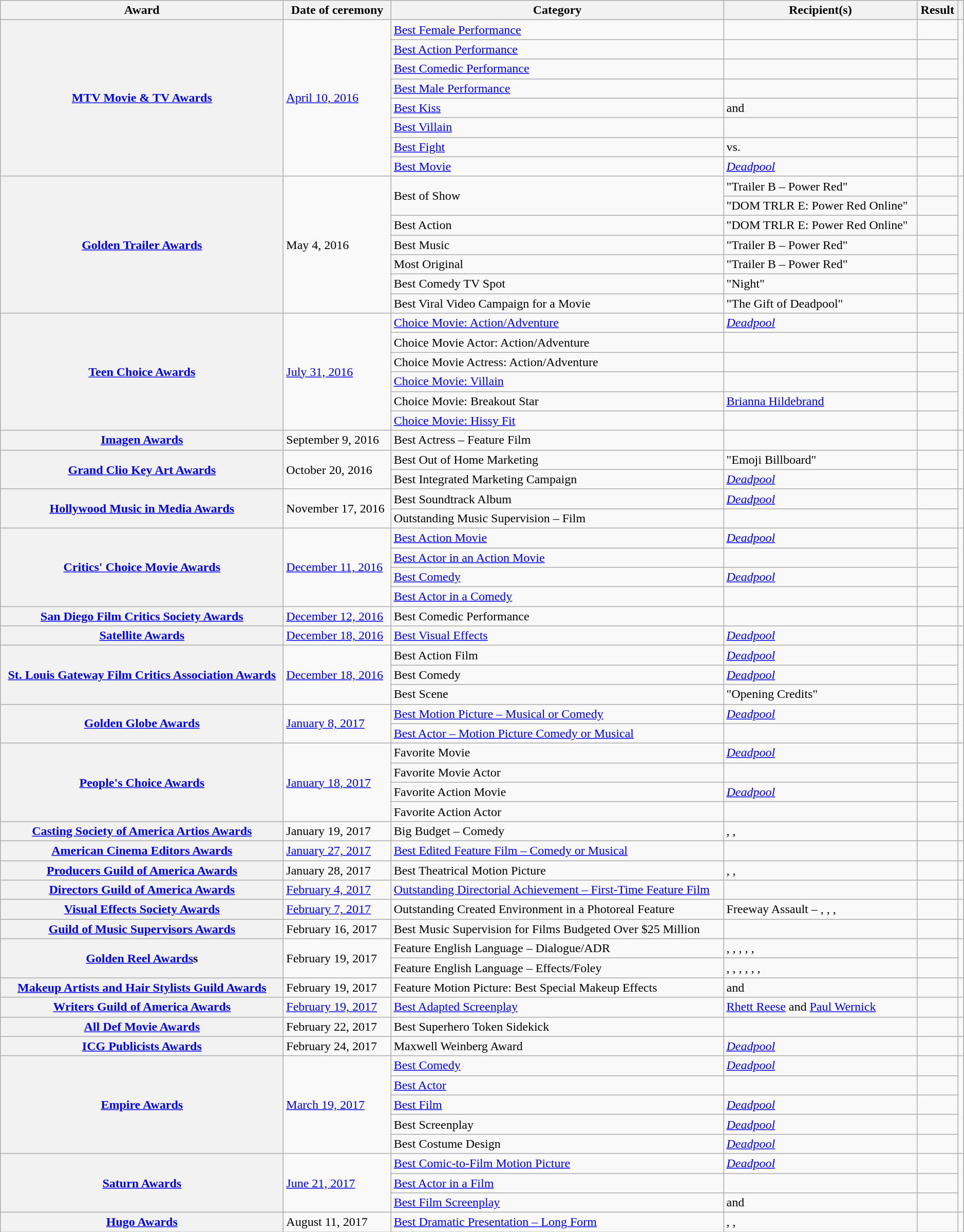<table class="wikitable plainrowheaders sortable" style="width: 99%;">
<tr>
<th scope="col">Award</th>
<th scope="col">Date of ceremony</th>
<th scope="col">Category</th>
<th scope="col">Recipient(s)</th>
<th scope="col">Result</th>
<th scope="col" class="unsortable"></th>
</tr>
<tr>
<th scope="row" rowspan="8"><a href='#'>MTV Movie & TV Awards</a></th>
<td rowspan="8"><a href='#'>April 10, 2016</a></td>
<td><a href='#'>Best Female Performance</a></td>
<td></td>
<td></td>
<td rowspan="8" style="text-align:center;"></td>
</tr>
<tr>
<td><a href='#'>Best Action Performance</a></td>
<td></td>
<td></td>
</tr>
<tr>
<td><a href='#'>Best Comedic Performance</a></td>
<td></td>
<td></td>
</tr>
<tr>
<td><a href='#'>Best Male Performance</a></td>
<td></td>
<td></td>
</tr>
<tr>
<td><a href='#'>Best Kiss</a></td>
<td> and </td>
<td></td>
</tr>
<tr>
<td><a href='#'>Best Villain</a></td>
<td></td>
<td></td>
</tr>
<tr>
<td><a href='#'>Best Fight</a></td>
<td> vs. </td>
<td></td>
</tr>
<tr>
<td><a href='#'>Best Movie</a></td>
<td><em><a href='#'>Deadpool</a></em></td>
<td></td>
</tr>
<tr>
<th scope="row" rowspan="7"><a href='#'>Golden Trailer Awards</a></th>
<td rowspan="7">May 4, 2016</td>
<td rowspan="2">Best of Show</td>
<td>"Trailer B – Power Red"</td>
<td></td>
<td rowspan="7" style="text-align:center;"></td>
</tr>
<tr>
<td>"DOM TRLR E: Power Red Online"</td>
<td></td>
</tr>
<tr>
<td>Best Action</td>
<td>"DOM TRLR E: Power Red Online"</td>
<td></td>
</tr>
<tr>
<td>Best Music</td>
<td>"Trailer B – Power Red"</td>
<td></td>
</tr>
<tr>
<td>Most Original</td>
<td>"Trailer B – Power Red"</td>
<td></td>
</tr>
<tr>
<td>Best Comedy TV Spot</td>
<td>"Night"</td>
<td></td>
</tr>
<tr>
<td>Best Viral Video Campaign for a Movie</td>
<td>"The Gift of Deadpool"</td>
<td></td>
</tr>
<tr>
<th scope="row" rowspan="6"><a href='#'>Teen Choice Awards</a></th>
<td rowspan="6"><a href='#'>July 31, 2016</a></td>
<td><a href='#'>Choice Movie: Action/Adventure</a></td>
<td><em><a href='#'>Deadpool</a></em></td>
<td></td>
<td rowspan="6" style="text-align:center;"></td>
</tr>
<tr>
<td>Choice Movie Actor: Action/Adventure</td>
<td></td>
<td></td>
</tr>
<tr>
<td>Choice Movie Actress: Action/Adventure</td>
<td></td>
<td></td>
</tr>
<tr>
<td><a href='#'>Choice Movie: Villain</a></td>
<td></td>
<td></td>
</tr>
<tr>
<td>Choice Movie: Breakout Star</td>
<td><a href='#'>Brianna Hildebrand</a></td>
<td></td>
</tr>
<tr>
<td><a href='#'>Choice Movie: Hissy Fit</a></td>
<td></td>
<td></td>
</tr>
<tr>
<th scope="row"><a href='#'>Imagen Awards</a></th>
<td>September 9, 2016</td>
<td>Best Actress – Feature Film</td>
<td></td>
<td></td>
<td style="text-align:center;"></td>
</tr>
<tr>
<th scope="row" rowspan="2"><a href='#'>Grand Clio Key Art Awards</a></th>
<td rowspan="2">October 20, 2016</td>
<td>Best Out of Home Marketing</td>
<td>"Emoji Billboard"</td>
<td></td>
<td rowspan="2" style="text-align:center;"></td>
</tr>
<tr>
<td>Best Integrated Marketing Campaign</td>
<td><em><a href='#'>Deadpool</a></em></td>
<td></td>
</tr>
<tr>
<th scope="row" rowspan="2"><a href='#'>Hollywood Music in Media Awards</a></th>
<td rowspan="2">November 17, 2016</td>
<td>Best Soundtrack Album</td>
<td><em><a href='#'>Deadpool</a></em></td>
<td></td>
<td rowspan="2" style="text-align:center;"></td>
</tr>
<tr>
<td>Outstanding Music Supervision – Film</td>
<td></td>
<td></td>
</tr>
<tr>
<th scope="row" rowspan="4"><a href='#'>Critics' Choice Movie Awards</a></th>
<td rowspan="4"><a href='#'>December 11, 2016</a></td>
<td><a href='#'>Best Action Movie</a></td>
<td><em><a href='#'>Deadpool</a></em></td>
<td></td>
<td rowspan="4" style="text-align:center;"></td>
</tr>
<tr>
<td><a href='#'>Best Actor in an Action Movie</a></td>
<td></td>
<td></td>
</tr>
<tr>
<td><a href='#'>Best Comedy</a></td>
<td><em><a href='#'>Deadpool</a></em></td>
<td></td>
</tr>
<tr>
<td><a href='#'>Best Actor in a Comedy</a></td>
<td></td>
<td></td>
</tr>
<tr>
<th scope="row"><a href='#'>San Diego Film Critics Society Awards</a></th>
<td><a href='#'>December 12, 2016</a></td>
<td>Best Comedic Performance</td>
<td></td>
<td></td>
<td style="text-align:center;"></td>
</tr>
<tr>
<th scope="row"><a href='#'>Satellite Awards</a></th>
<td><a href='#'>December 18, 2016</a></td>
<td><a href='#'>Best Visual Effects</a></td>
<td><em><a href='#'>Deadpool</a></em></td>
<td></td>
<td style="text-align:center;"></td>
</tr>
<tr>
<th scope="row" rowspan="3"><a href='#'>St. Louis Gateway Film Critics Association Awards</a></th>
<td rowspan="3"><a href='#'>December 18, 2016</a></td>
<td>Best Action Film</td>
<td><em><a href='#'>Deadpool</a></em></td>
<td></td>
<td rowspan="3" style="text-align:center;"></td>
</tr>
<tr>
<td>Best Comedy</td>
<td><em><a href='#'>Deadpool</a></em></td>
<td></td>
</tr>
<tr>
<td>Best Scene</td>
<td>"Opening Credits"</td>
<td></td>
</tr>
<tr>
<th scope="row" rowspan="2"><a href='#'>Golden Globe Awards</a></th>
<td rowspan="2"><a href='#'>January 8, 2017</a></td>
<td><a href='#'>Best Motion Picture – Musical or Comedy</a></td>
<td><em><a href='#'>Deadpool</a></em></td>
<td></td>
<td rowspan="2" style="text-align:center;"></td>
</tr>
<tr>
<td><a href='#'>Best Actor – Motion Picture Comedy or Musical</a></td>
<td></td>
<td></td>
</tr>
<tr>
<th scope="row" rowspan="4"><a href='#'>People's Choice Awards</a></th>
<td rowspan="4"><a href='#'>January 18, 2017</a></td>
<td>Favorite Movie</td>
<td><em><a href='#'>Deadpool</a></em></td>
<td></td>
<td rowspan="4" style="text-align:center;"></td>
</tr>
<tr>
<td>Favorite Movie Actor</td>
<td></td>
<td></td>
</tr>
<tr>
<td>Favorite Action Movie</td>
<td><em><a href='#'>Deadpool</a></em></td>
<td></td>
</tr>
<tr>
<td>Favorite Action Actor</td>
<td></td>
<td></td>
</tr>
<tr>
<th scope="row"><a href='#'>Casting Society of America Artios Awards</a></th>
<td>January 19, 2017</td>
<td>Big Budget – Comedy</td>
<td>, , </td>
<td></td>
<td style="text-align:center;"></td>
</tr>
<tr>
<th scope="row"><a href='#'>American Cinema Editors Awards</a></th>
<td><a href='#'>January 27, 2017</a></td>
<td><a href='#'>Best Edited Feature Film – Comedy or Musical</a></td>
<td></td>
<td></td>
<td style="text-align:center;"></td>
</tr>
<tr>
<th scope="row"><a href='#'>Producers Guild of America Awards</a></th>
<td>January 28, 2017</td>
<td>Best Theatrical Motion Picture</td>
<td>, , </td>
<td></td>
<td style="text-align:center;"></td>
</tr>
<tr>
<th scope="row"><a href='#'>Directors Guild of America Awards</a></th>
<td><a href='#'>February 4, 2017</a></td>
<td><a href='#'>Outstanding Directorial Achievement – First-Time Feature Film</a></td>
<td></td>
<td></td>
<td style="text-align:center;"></td>
</tr>
<tr>
<th scope="row"><a href='#'>Visual Effects Society Awards</a></th>
<td><a href='#'>February 7, 2017</a></td>
<td>Outstanding Created Environment in a Photoreal Feature</td>
<td>Freeway Assault – , , , </td>
<td></td>
<td style="text-align:center;"></td>
</tr>
<tr>
<th scope="row"><a href='#'>Guild of Music Supervisors Awards</a></th>
<td>February 16, 2017</td>
<td>Best Music Supervision for Films Budgeted Over $25 Million</td>
<td></td>
<td></td>
<td style="text-align:center;"></td>
</tr>
<tr>
<th scope="row" rowspan="2"><a href='#'>Golden Reel Awards</a>s</th>
<td rowspan="2">February 19, 2017</td>
<td>Feature English Language – Dialogue/ADR</td>
<td>, , , , , </td>
<td></td>
<td rowspan="2" style="text-align:center;"></td>
</tr>
<tr>
<td>Feature English Language – Effects/Foley</td>
<td>, , , , , , </td>
<td></td>
</tr>
<tr>
<th scope="row"><a href='#'>Makeup Artists and Hair Stylists Guild Awards</a></th>
<td>February 19, 2017</td>
<td>Feature Motion Picture: Best Special Makeup Effects</td>
<td> and </td>
<td></td>
<td style="text-align:center;"></td>
</tr>
<tr>
<th scope="row"><a href='#'>Writers Guild of America Awards</a></th>
<td><a href='#'>February 19, 2017</a></td>
<td><a href='#'>Best Adapted Screenplay</a></td>
<td><a href='#'>Rhett Reese</a> and <a href='#'>Paul Wernick</a></td>
<td></td>
<td style="text-align:center;"></td>
</tr>
<tr>
<th scope="row"><a href='#'>All Def Movie Awards</a></th>
<td>February 22, 2017</td>
<td>Best Superhero Token Sidekick</td>
<td></td>
<td></td>
<td style="text-align:center;"></td>
</tr>
<tr>
<th scope="row"><a href='#'>ICG Publicists Awards</a></th>
<td>February 24, 2017</td>
<td>Maxwell Weinberg Award</td>
<td><em><a href='#'>Deadpool</a></em></td>
<td></td>
<td style="text-align:center;"></td>
</tr>
<tr>
<th scope="row" rowspan="5"><a href='#'>Empire Awards</a></th>
<td rowspan="5"><a href='#'>March 19, 2017</a></td>
<td><a href='#'>Best Comedy</a></td>
<td><em><a href='#'>Deadpool</a></em></td>
<td></td>
<td rowspan="5" style="text-align:center;"></td>
</tr>
<tr>
<td><a href='#'>Best Actor</a></td>
<td></td>
<td></td>
</tr>
<tr>
<td><a href='#'>Best Film</a></td>
<td><em><a href='#'>Deadpool</a></em></td>
<td></td>
</tr>
<tr>
<td>Best Screenplay</td>
<td><em><a href='#'>Deadpool</a></em></td>
<td></td>
</tr>
<tr>
<td>Best Costume Design</td>
<td><em><a href='#'>Deadpool</a></em></td>
<td></td>
</tr>
<tr>
<th scope="row" rowspan="3"><a href='#'>Saturn Awards</a></th>
<td rowspan="3"><a href='#'>June 21, 2017</a></td>
<td><a href='#'>Best Comic-to-Film Motion Picture</a></td>
<td><em><a href='#'>Deadpool</a></em></td>
<td></td>
<td rowspan="3" style="text-align:center;"></td>
</tr>
<tr>
<td><a href='#'>Best Actor in a Film</a></td>
<td></td>
<td></td>
</tr>
<tr>
<td><a href='#'>Best Film Screenplay</a></td>
<td> and </td>
<td></td>
</tr>
<tr>
<th scope="row"><a href='#'>Hugo Awards</a></th>
<td>August 11, 2017</td>
<td><a href='#'>Best Dramatic Presentation – Long Form</a></td>
<td>, , </td>
<td></td>
<td style="text-align:center;"></td>
</tr>
</table>
